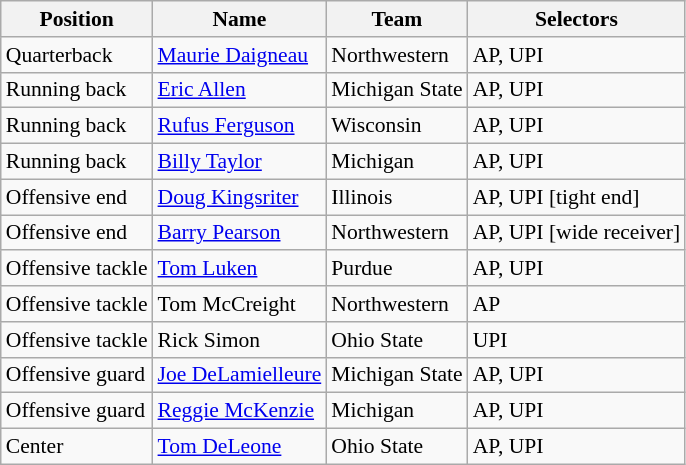<table class="wikitable" style="font-size: 90%">
<tr>
<th>Position</th>
<th>Name</th>
<th>Team</th>
<th>Selectors</th>
</tr>
<tr>
<td>Quarterback</td>
<td><a href='#'>Maurie Daigneau</a></td>
<td>Northwestern</td>
<td>AP, UPI</td>
</tr>
<tr>
<td>Running back</td>
<td><a href='#'>Eric Allen</a></td>
<td>Michigan State</td>
<td>AP, UPI</td>
</tr>
<tr>
<td>Running back</td>
<td><a href='#'>Rufus Ferguson</a></td>
<td>Wisconsin</td>
<td>AP, UPI</td>
</tr>
<tr>
<td>Running back</td>
<td><a href='#'>Billy Taylor</a></td>
<td>Michigan</td>
<td>AP, UPI</td>
</tr>
<tr>
<td>Offensive end</td>
<td><a href='#'>Doug Kingsriter</a></td>
<td>Illinois</td>
<td>AP, UPI [tight end]</td>
</tr>
<tr>
<td>Offensive end</td>
<td><a href='#'>Barry Pearson</a></td>
<td>Northwestern</td>
<td>AP, UPI [wide receiver]</td>
</tr>
<tr>
<td>Offensive tackle</td>
<td><a href='#'>Tom Luken</a></td>
<td>Purdue</td>
<td>AP, UPI</td>
</tr>
<tr>
<td>Offensive tackle</td>
<td>Tom McCreight</td>
<td>Northwestern</td>
<td>AP</td>
</tr>
<tr>
<td>Offensive tackle</td>
<td>Rick Simon</td>
<td>Ohio State</td>
<td>UPI</td>
</tr>
<tr>
<td>Offensive guard</td>
<td><a href='#'>Joe DeLamielleure</a></td>
<td>Michigan State</td>
<td>AP, UPI</td>
</tr>
<tr>
<td>Offensive guard</td>
<td><a href='#'>Reggie McKenzie</a></td>
<td>Michigan</td>
<td>AP, UPI</td>
</tr>
<tr>
<td>Center</td>
<td><a href='#'>Tom DeLeone</a></td>
<td>Ohio State</td>
<td>AP, UPI</td>
</tr>
</table>
